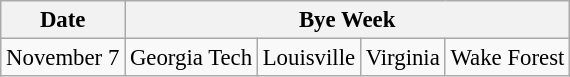<table class="wikitable" style="font-size:95%;">
<tr>
<th>Date</th>
<th colspan="4">Bye Week</th>
</tr>
<tr>
<td>November 7</td>
<td>Georgia Tech</td>
<td>Louisville</td>
<td>Virginia</td>
<td>Wake Forest</td>
</tr>
</table>
